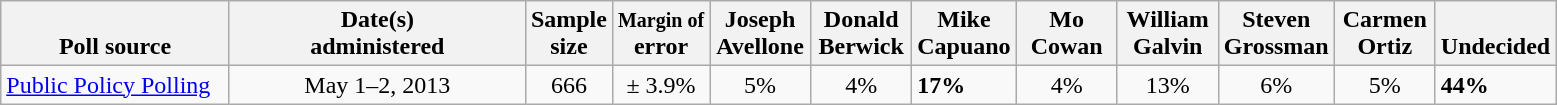<table class="wikitable">
<tr valign= bottom>
<th style="width:145px;">Poll source</th>
<th style="width:190px;">Date(s)<br>administered</th>
<th>Sample<br>size</th>
<th><small>Margin of</small><br>error</th>
<th style="width:60px;">Joseph<br>Avellone</th>
<th style="width:60px;">Donald<br>Berwick</th>
<th style="width:60px;">Mike<br>Capuano</th>
<th style="width:60px;">Mo<br>Cowan</th>
<th style="width:60px;">William<br>Galvin</th>
<th style="width:60px;">Steven<br>Grossman</th>
<th style="width:60px;">Carmen<br>Ortiz</th>
<th style="width:40px;">Undecided</th>
</tr>
<tr>
<td><a href='#'>Public Policy Polling</a></td>
<td align=center>May 1–2, 2013</td>
<td align=center>666</td>
<td align=center>± 3.9%</td>
<td align=center>5%</td>
<td align=center>4%</td>
<td><strong>17%</strong></td>
<td align=center>4%</td>
<td align=center>13%</td>
<td align=center>6%</td>
<td align=center>5%</td>
<td><strong>44%</strong></td>
</tr>
</table>
